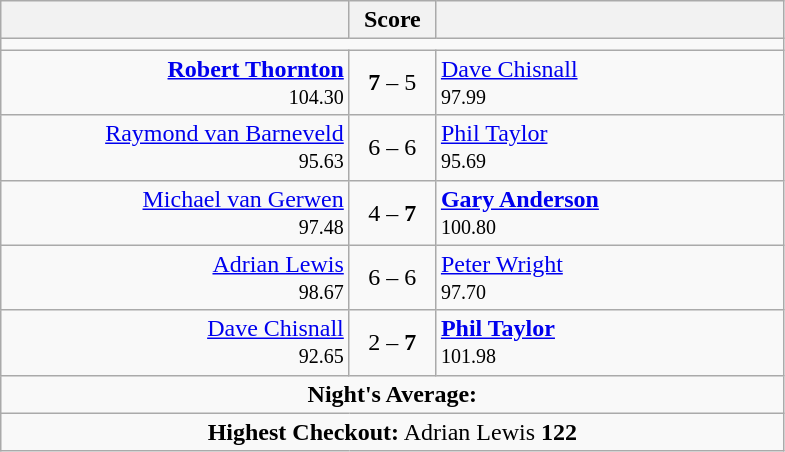<table class=wikitable style="text-align:center">
<tr>
<th width=225></th>
<th width=50>Score</th>
<th width=225></th>
</tr>
<tr align=centre>
<td colspan="3"></td>
</tr>
<tr align=left>
<td align=right><strong><a href='#'>Robert Thornton</a></strong>  <br><small><span>104.30</span></small></td>
<td align=center><strong>7</strong> – 5</td>
<td> <a href='#'>Dave Chisnall</a> <br><small><span>97.99</span></small></td>
</tr>
<tr align=left>
<td align=right><a href='#'>Raymond van Barneveld</a>  <br><small><span>95.63</span></small></td>
<td align=center>6 – 6</td>
<td> <a href='#'>Phil Taylor</a> <br><small><span>95.69</span></small></td>
</tr>
<tr align=left>
<td align=right><a href='#'>Michael van Gerwen</a>  <br><small><span>97.48</span></small></td>
<td align=center>4 – <strong>7</strong></td>
<td> <strong><a href='#'>Gary Anderson</a></strong> <br><small><span>100.80</span></small></td>
</tr>
<tr align=left>
<td align=right><a href='#'>Adrian Lewis</a>  <br><small><span>98.67</span></small></td>
<td align=center>6 – 6</td>
<td> <a href='#'>Peter Wright</a> <br><small><span>97.70</span></small></td>
</tr>
<tr align=left>
<td align=right><a href='#'>Dave Chisnall</a>  <br><small><span>92.65</span></small></td>
<td align=center>2 – <strong>7</strong></td>
<td> <strong><a href='#'>Phil Taylor</a></strong> <br><small><span>101.98</span></small></td>
</tr>
<tr align=center>
<td colspan="3"><strong>Night's Average:</strong> </td>
</tr>
<tr align=center>
<td colspan="3"><strong>Highest Checkout:</strong> Adrian Lewis <strong>122</strong></td>
</tr>
</table>
